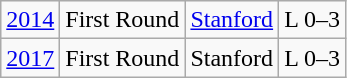<table class="wikitable collapsible collapsed">
<tr align="center">
<td><a href='#'>2014</a></td>
<td>First Round</td>
<td><a href='#'>Stanford</a></td>
<td>L 0–3</td>
</tr>
<tr align="center">
<td><a href='#'>2017</a></td>
<td>First Round</td>
<td>Stanford</td>
<td>L 0–3</td>
</tr>
</table>
